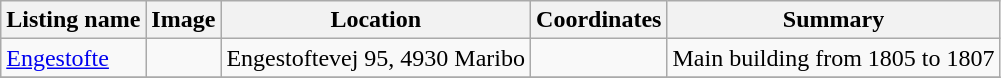<table class="wikitable sortable">
<tr>
<th>Listing name</th>
<th>Image</th>
<th>Location</th>
<th>Coordinates</th>
<th>Summary</th>
</tr>
<tr>
<td><a href='#'>Engestofte</a></td>
<td></td>
<td>Engestoftevej 95, 4930 Maribo</td>
<td></td>
<td>Main building from 1805 to 1807</td>
</tr>
<tr>
</tr>
</table>
